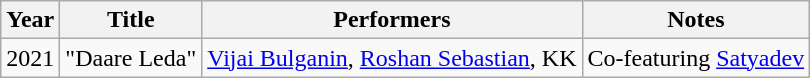<table class="wikitable">
<tr>
<th>Year</th>
<th>Title</th>
<th>Performers</th>
<th>Notes</th>
</tr>
<tr>
<td>2021</td>
<td>"Daare Leda"</td>
<td><a href='#'>Vijai Bulganin</a>, <a href='#'>Roshan Sebastian</a>, KK</td>
<td>Co-featuring <a href='#'>Satyadev</a></td>
</tr>
</table>
